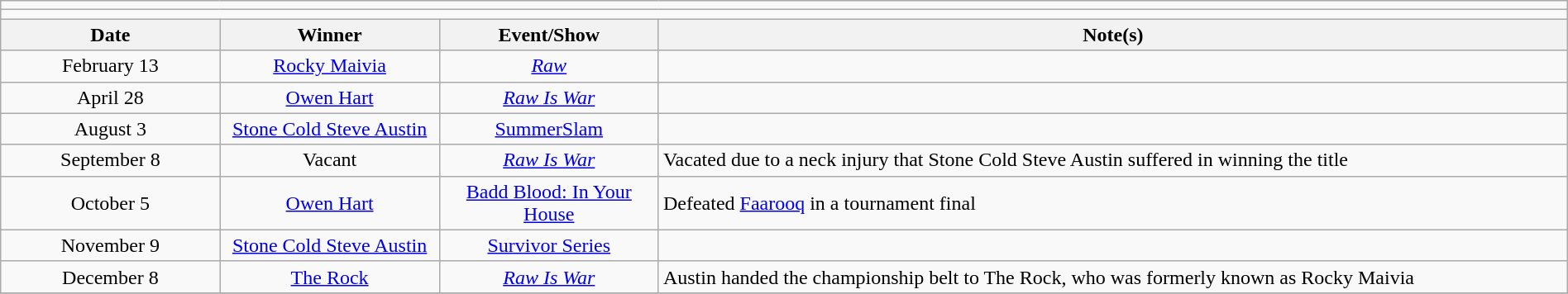<table class="wikitable" style="text-align:center; width:100%;">
<tr>
<td colspan="5"></td>
</tr>
<tr>
<td colspan="5"><strong></strong></td>
</tr>
<tr>
<th width=14%>Date</th>
<th width=14%>Winner</th>
<th width=14%>Event/Show</th>
<th width=58%>Note(s)</th>
</tr>
<tr>
<td>February 13</td>
<td><a href='#'>Rocky Maivia</a></td>
<td><em><a href='#'>Raw</a></em></td>
<td align=left></td>
</tr>
<tr>
<td>April 28</td>
<td><a href='#'>Owen Hart</a></td>
<td><em><a href='#'>Raw Is War</a></em></td>
<td align=left></td>
</tr>
<tr>
<td>August 3</td>
<td><a href='#'>Stone Cold Steve Austin</a></td>
<td><a href='#'>SummerSlam</a></td>
<td align=left></td>
</tr>
<tr>
<td>September 8</td>
<td>Vacant</td>
<td><em><a href='#'>Raw Is War</a></em></td>
<td align=left>Vacated due to a neck injury that Stone Cold Steve Austin suffered in winning the title</td>
</tr>
<tr>
<td>October 5</td>
<td><a href='#'>Owen Hart</a></td>
<td><a href='#'>Badd Blood: In Your House</a></td>
<td align=left>Defeated <a href='#'>Faarooq</a> in a tournament final</td>
</tr>
<tr>
<td>November 9</td>
<td><a href='#'>Stone Cold Steve Austin</a></td>
<td><a href='#'>Survivor Series</a></td>
<td align=left></td>
</tr>
<tr>
<td>December 8</td>
<td><a href='#'>The Rock</a></td>
<td><em><a href='#'>Raw Is War</a></em></td>
<td align=left>Austin handed the championship belt to The Rock, who was formerly known as Rocky Maivia</td>
</tr>
<tr>
</tr>
</table>
